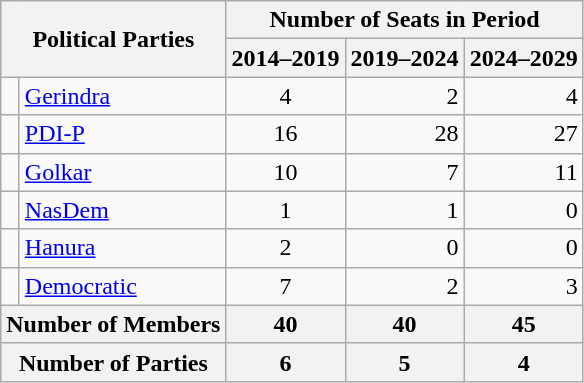<table class="wikitable">
<tr>
<th colspan=2 rowspan=2>Political Parties</th>
<th colspan=3>Number of Seats in Period</th>
</tr>
<tr>
<th>2014–2019</th>
<th>2019–2024</th>
<th>2024–2029</th>
</tr>
<tr>
<td bgcolor= ></td>
<td><a href='#'>Gerindra</a></td>
<td style="text-align:center;">4</td>
<td align=right> 2</td>
<td align=right> 4</td>
</tr>
<tr>
<td bgcolor= ></td>
<td><a href='#'>PDI-P</a></td>
<td style="text-align:center;">16</td>
<td align=right> 28</td>
<td align=right> 27</td>
</tr>
<tr>
<td bgcolor= ></td>
<td><a href='#'>Golkar </a></td>
<td style="text-align:center;">10</td>
<td align=right> 7</td>
<td align=right> 11</td>
</tr>
<tr>
<td bgcolor= ></td>
<td><a href='#'>NasDem</a></td>
<td style="text-align:center;">1</td>
<td align=right> 1</td>
<td align=right> 0</td>
</tr>
<tr>
<td bgcolor= ></td>
<td><a href='#'>Hanura</a></td>
<td style="text-align:center;">2</td>
<td align=right> 0</td>
<td align=right> 0</td>
</tr>
<tr>
<td bgcolor= ></td>
<td><a href='#'>Democratic</a></td>
<td style="text-align:center;">7</td>
<td align=right> 2</td>
<td align=right> 3</td>
</tr>
<tr>
<th colspan=2>Number of Members</th>
<th>40</th>
<th> 40</th>
<th> 45</th>
</tr>
<tr>
<th colspan=2>Number of Parties</th>
<th>6</th>
<th> 5</th>
<th> 4</th>
</tr>
</table>
